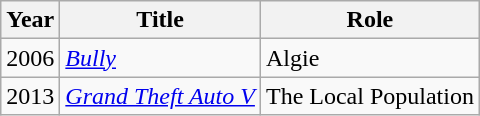<table class="wikitable sortable">
<tr>
<th>Year</th>
<th>Title</th>
<th>Role</th>
</tr>
<tr>
<td>2006</td>
<td><a href='#'><em>Bully</em></a></td>
<td>Algie</td>
</tr>
<tr>
<td>2013</td>
<td><em><a href='#'>Grand Theft Auto V</a></em></td>
<td>The Local Population</td>
</tr>
</table>
